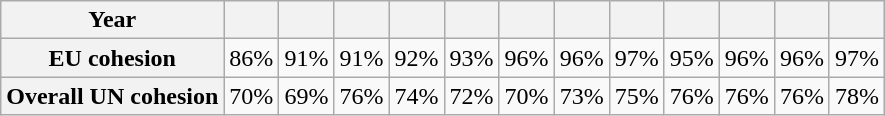<table class="wikitable">
<tr>
<th>Year</th>
<th></th>
<th></th>
<th></th>
<th></th>
<th></th>
<th></th>
<th></th>
<th></th>
<th></th>
<th></th>
<th></th>
<th></th>
</tr>
<tr>
<th>EU cohesion</th>
<td>86%</td>
<td>91%</td>
<td>91%</td>
<td>92%</td>
<td>93%</td>
<td>96%</td>
<td>96%</td>
<td>97%</td>
<td>95%</td>
<td>96%</td>
<td>96%</td>
<td>97%</td>
</tr>
<tr>
<th>Overall UN cohesion</th>
<td>70%</td>
<td>69%</td>
<td>76%</td>
<td>74%</td>
<td>72%</td>
<td>70%</td>
<td>73%</td>
<td>75%</td>
<td>76%</td>
<td>76%</td>
<td>76%</td>
<td>78%</td>
</tr>
</table>
